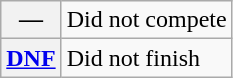<table class="wikitable">
<tr>
<th scope="row">—</th>
<td>Did not compete</td>
</tr>
<tr>
<th scope="row"><a href='#'>DNF</a></th>
<td>Did not finish</td>
</tr>
</table>
